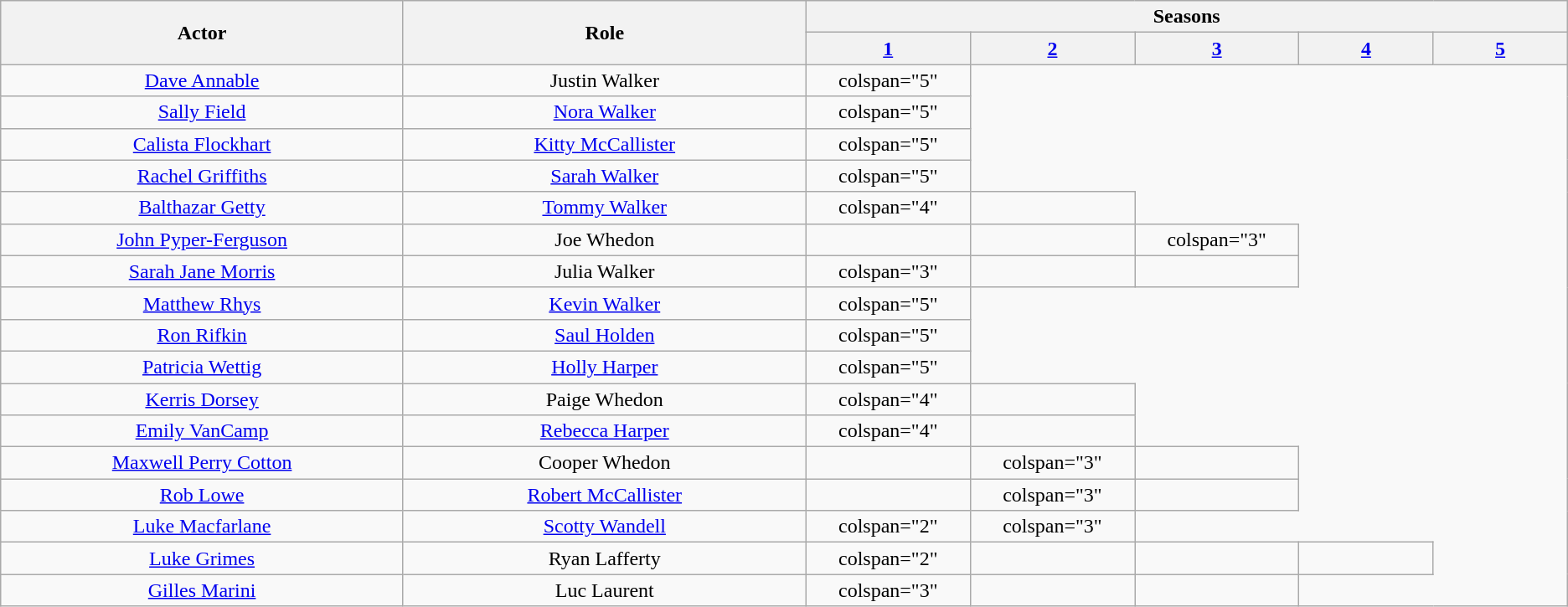<table class="wikitable" style="text-align:center">
<tr>
<th scope="col" rowspan="2" style="width:15%;">Actor</th>
<th scope="col" rowspan="2" style="width:15%;">Role</th>
<th scope="col" colspan="5" style="width:10%;">Seasons</th>
</tr>
<tr>
<th width="5%"><a href='#'>1</a></th>
<th width="5%"><a href='#'>2</a></th>
<th width="5%"><a href='#'>3</a></th>
<th width="5%"><a href='#'>4</a></th>
<th width="5%"><a href='#'>5</a></th>
</tr>
<tr>
<td><a href='#'>Dave Annable</a></td>
<td>Justin Walker</td>
<td>colspan="5" </td>
</tr>
<tr>
<td><a href='#'>Sally Field</a></td>
<td><a href='#'>Nora Walker</a></td>
<td>colspan="5" </td>
</tr>
<tr>
<td><a href='#'>Calista Flockhart</a></td>
<td><a href='#'>Kitty McCallister</a></td>
<td>colspan="5" </td>
</tr>
<tr>
<td><a href='#'>Rachel Griffiths</a></td>
<td><a href='#'>Sarah Walker</a></td>
<td>colspan="5" </td>
</tr>
<tr>
<td><a href='#'>Balthazar Getty</a></td>
<td><a href='#'>Tommy Walker</a></td>
<td>colspan="4" </td>
<td></td>
</tr>
<tr>
<td><a href='#'>John Pyper-Ferguson</a></td>
<td>Joe Whedon</td>
<td></td>
<td></td>
<td>colspan="3" </td>
</tr>
<tr>
<td><a href='#'>Sarah Jane Morris</a></td>
<td Julia Walker (Brothers & Sisters)>Julia Walker</td>
<td>colspan="3" </td>
<td></td>
<td></td>
</tr>
<tr>
<td><a href='#'>Matthew Rhys</a></td>
<td><a href='#'>Kevin Walker</a></td>
<td>colspan="5" </td>
</tr>
<tr>
<td><a href='#'>Ron Rifkin</a></td>
<td><a href='#'>Saul Holden</a></td>
<td>colspan="5" </td>
</tr>
<tr>
<td><a href='#'>Patricia Wettig</a></td>
<td><a href='#'>Holly Harper</a></td>
<td>colspan="5" </td>
</tr>
<tr>
<td><a href='#'>Kerris Dorsey</a></td>
<td>Paige Whedon</td>
<td>colspan="4" </td>
<td></td>
</tr>
<tr>
<td><a href='#'>Emily VanCamp</a></td>
<td><a href='#'>Rebecca Harper</a></td>
<td>colspan="4" </td>
<td></td>
</tr>
<tr>
<td><a href='#'>Maxwell Perry Cotton</a></td>
<td>Cooper Whedon</td>
<td></td>
<td>colspan="3" </td>
<td></td>
</tr>
<tr>
<td><a href='#'>Rob Lowe</a></td>
<td><a href='#'>Robert McCallister</a></td>
<td></td>
<td>colspan="3" </td>
<td></td>
</tr>
<tr>
<td><a href='#'>Luke Macfarlane</a></td>
<td><a href='#'>Scotty Wandell</a></td>
<td>colspan="2" </td>
<td>colspan="3" </td>
</tr>
<tr>
<td><a href='#'>Luke Grimes</a></td>
<td>Ryan Lafferty</td>
<td>colspan="2" </td>
<td></td>
<td></td>
<td></td>
</tr>
<tr>
<td><a href='#'>Gilles Marini</a></td>
<td>Luc Laurent</td>
<td>colspan="3" </td>
<td></td>
<td></td>
</tr>
</table>
